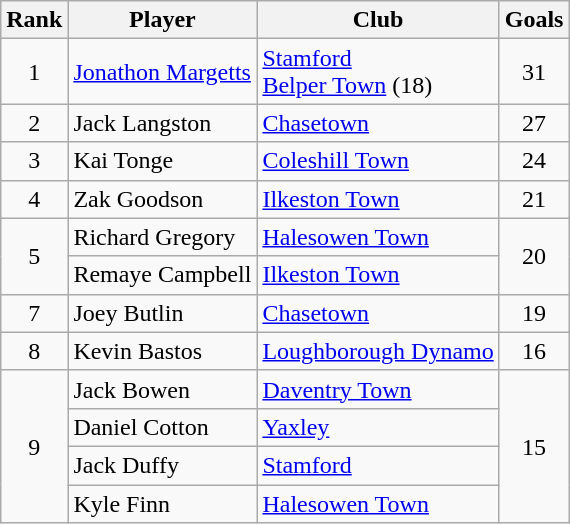<table class="wikitable" style="text-align:center">
<tr>
<th>Rank</th>
<th>Player</th>
<th>Club</th>
<th>Goals</th>
</tr>
<tr>
<td>1</td>
<td align="left"><a href='#'>Jonathon Margetts</a></td>
<td align="left"><a href='#'>Stamford</a> <br> <a href='#'>Belper Town</a> (18)</td>
<td>31</td>
</tr>
<tr>
<td>2</td>
<td align="left">Jack Langston</td>
<td align="left"><a href='#'>Chasetown</a></td>
<td>27</td>
</tr>
<tr>
<td>3</td>
<td align="left">Kai Tonge</td>
<td align="left"><a href='#'>Coleshill Town</a></td>
<td>24</td>
</tr>
<tr>
<td>4</td>
<td align="left">Zak Goodson</td>
<td align="left"><a href='#'>Ilkeston Town</a></td>
<td>21</td>
</tr>
<tr>
<td rowspan="2">5</td>
<td align="left">Richard Gregory</td>
<td align="left"><a href='#'>Halesowen Town</a></td>
<td rowspan="2">20</td>
</tr>
<tr>
<td align="left">Remaye Campbell</td>
<td align="left"><a href='#'>Ilkeston Town</a></td>
</tr>
<tr>
<td>7</td>
<td align="left">Joey Butlin</td>
<td align="left"><a href='#'>Chasetown</a></td>
<td>19</td>
</tr>
<tr>
<td>8</td>
<td align="left">Kevin Bastos</td>
<td align="left"><a href='#'>Loughborough Dynamo</a></td>
<td>16</td>
</tr>
<tr>
<td rowspan="4">9</td>
<td align="left">Jack Bowen</td>
<td align="left"><a href='#'>Daventry Town</a></td>
<td rowspan="4">15</td>
</tr>
<tr>
<td align="left">Daniel Cotton</td>
<td align="left"><a href='#'>Yaxley</a></td>
</tr>
<tr>
<td align="left">Jack Duffy</td>
<td align="left"><a href='#'>Stamford</a></td>
</tr>
<tr>
<td align="left">Kyle Finn</td>
<td align="left"><a href='#'>Halesowen Town</a></td>
</tr>
</table>
